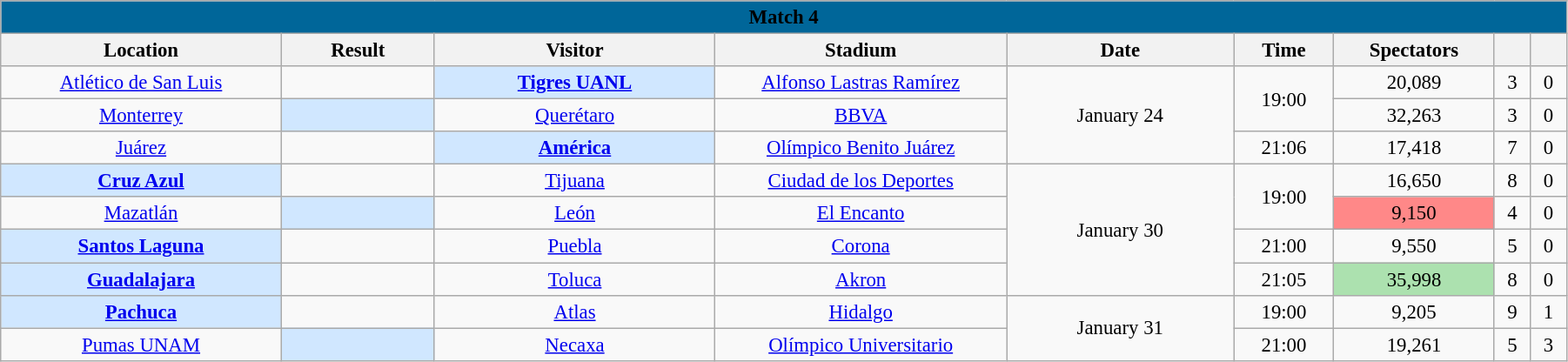<table class="wikitable mw-collapsible mw-collapsed" style="font-size:95%; text-align: center; width: 95%;">
<tr>
<th colspan="9" style=" background: #006699 " width="100%;" align="center"><b>Match 4</b></th>
</tr>
<tr>
<th width="125">Location</th>
<th width="65">Result</th>
<th width="125">Visitor</th>
<th width="130">Stadium</th>
<th width="100">Date</th>
<th width="40">Time</th>
<th width="50">Spectators</th>
<th width="10"></th>
<th width="10"></th>
</tr>
<tr aling="center">
<td><a href='#'>Atlético de San Luis</a></td>
<td></td>
<td bgcolor="D0E7FF"><strong><a href='#'>Tigres UANL</a></strong></td>
<td><a href='#'>Alfonso Lastras Ramírez</a></td>
<td rowspan="3">January 24</td>
<td rowspan="2">19:00</td>
<td>20,089</td>
<td>3</td>
<td>0</td>
</tr>
<tr aling="center">
<td><a href='#'>Monterrey</a></td>
<td bgcolor="D0E7FF"><strong></strong></td>
<td><a href='#'>Querétaro</a></td>
<td><a href='#'>BBVA</a></td>
<td>32,263</td>
<td>3</td>
<td>0</td>
</tr>
<tr aling="center">
<td><a href='#'>Juárez</a></td>
<td></td>
<td bgcolor="D0E7FF"><strong><a href='#'>América</a></strong></td>
<td><a href='#'>Olímpico Benito Juárez</a></td>
<td>21:06</td>
<td>17,418</td>
<td>7</td>
<td>0</td>
</tr>
<tr aling="center">
<td bgcolor="D0E7FF"><strong><a href='#'>Cruz Azul</a></strong></td>
<td></td>
<td><a href='#'>Tijuana</a></td>
<td><a href='#'>Ciudad de los Deportes</a></td>
<td rowspan="4">January 30</td>
<td rowspan="2">19:00</td>
<td>16,650</td>
<td>8</td>
<td>0</td>
</tr>
<tr aling="center">
<td><a href='#'>Mazatlán</a></td>
<td bgcolor="D0E7FF"><strong></strong></td>
<td><a href='#'>León</a></td>
<td><a href='#'>El Encanto</a></td>
<td bgcolor=#FF8888>9,150</td>
<td>4</td>
<td>0</td>
</tr>
<tr aling="center">
<td bgcolor="D0E7FF"><strong><a href='#'>Santos Laguna</a></strong></td>
<td></td>
<td><a href='#'>Puebla</a></td>
<td><a href='#'>Corona</a></td>
<td>21:00</td>
<td>9,550</td>
<td>5</td>
<td>0</td>
</tr>
<tr aling="center">
<td bgcolor="D0E7FF"><strong><a href='#'>Guadalajara</a></strong></td>
<td></td>
<td><a href='#'>Toluca</a></td>
<td><a href='#'>Akron</a></td>
<td>21:05</td>
<td bgcolor=#ACE1AF>35,998</td>
<td>8</td>
<td>0</td>
</tr>
<tr aling="center">
<td bgcolor="D0E7FF"><strong><a href='#'>Pachuca</a></strong></td>
<td></td>
<td><a href='#'>Atlas</a></td>
<td><a href='#'>Hidalgo</a></td>
<td rowspan="2">January 31</td>
<td>19:00</td>
<td>9,205</td>
<td>9</td>
<td>1</td>
</tr>
<tr aling="center">
<td><a href='#'>Pumas UNAM</a></td>
<td bgcolor="D0E7FF"><strong></strong></td>
<td><a href='#'>Necaxa</a></td>
<td><a href='#'>Olímpico Universitario</a></td>
<td>21:00</td>
<td>19,261</td>
<td>5</td>
<td>3</td>
</tr>
</table>
